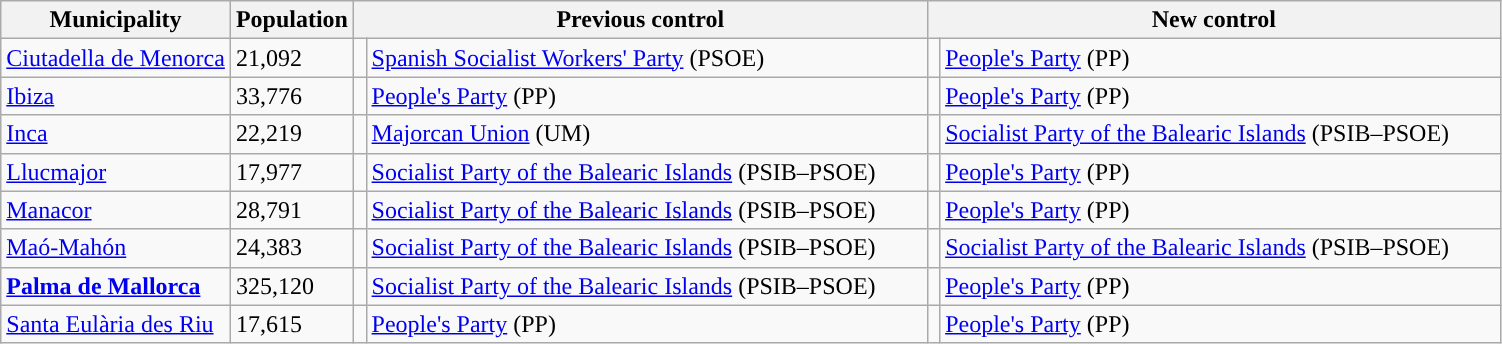<table class="wikitable sortable">
<tr>
<th>Municipality</th>
<th>Population</th>
<th colspan="2" style="width:375px;">Previous control</th>
<th colspan="2" style="width:375px;">New control</th>
</tr>
<tr>
<td><a href='#'>Ciutadella de Menorca</a></td>
<td>21,092</td>
<td width="1" style="color:inherit;background:"></td>
<td><a href='#'>Spanish Socialist Workers' Party</a> (PSOE)</td>
<td width="1" style="color:inherit;background:"></td>
<td><a href='#'>People's Party</a> (PP)</td>
</tr>
<tr>
<td><a href='#'>Ibiza</a></td>
<td>33,776</td>
<td style="color:inherit;background:"></td>
<td><a href='#'>People's Party</a> (PP)</td>
<td style="color:inherit;background:"></td>
<td><a href='#'>People's Party</a> (PP)</td>
</tr>
<tr>
<td><a href='#'>Inca</a></td>
<td>22,219</td>
<td style="color:inherit;background:"></td>
<td><a href='#'>Majorcan Union</a> (UM)</td>
<td style="color:inherit;background:"></td>
<td><a href='#'>Socialist Party of the Balearic Islands</a> (PSIB–PSOE)</td>
</tr>
<tr>
<td><a href='#'>Llucmajor</a></td>
<td>17,977</td>
<td style="color:inherit;background:"></td>
<td><a href='#'>Socialist Party of the Balearic Islands</a> (PSIB–PSOE)</td>
<td style="color:inherit;background:"></td>
<td><a href='#'>People's Party</a> (PP)</td>
</tr>
<tr>
<td><a href='#'>Manacor</a></td>
<td>28,791</td>
<td style="color:inherit;background:"></td>
<td><a href='#'>Socialist Party of the Balearic Islands</a> (PSIB–PSOE)</td>
<td style="color:inherit;background:"></td>
<td><a href='#'>People's Party</a> (PP)</td>
</tr>
<tr>
<td><a href='#'>Maó-Mahón</a></td>
<td>24,383</td>
<td style="color:inherit;background:"></td>
<td><a href='#'>Socialist Party of the Balearic Islands</a> (PSIB–PSOE)</td>
<td style="color:inherit;background:"></td>
<td><a href='#'>Socialist Party of the Balearic Islands</a> (PSIB–PSOE)</td>
</tr>
<tr>
<td><strong><a href='#'>Palma de Mallorca</a></strong></td>
<td>325,120</td>
<td style="color:inherit;background:"></td>
<td><a href='#'>Socialist Party of the Balearic Islands</a> (PSIB–PSOE)</td>
<td style="color:inherit;background:"></td>
<td><a href='#'>People's Party</a> (PP)</td>
</tr>
<tr>
<td><a href='#'>Santa Eulària des Riu</a></td>
<td>17,615</td>
<td style="color:inherit;background:"></td>
<td><a href='#'>People's Party</a> (PP)</td>
<td style="color:inherit;background:"></td>
<td><a href='#'>People's Party</a> (PP)</td>
</tr>
</table>
